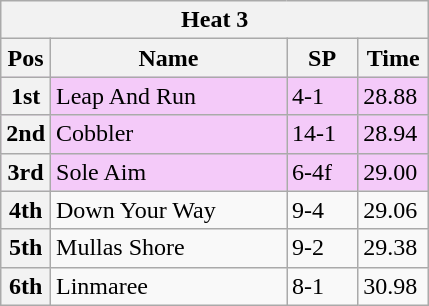<table class="wikitable">
<tr>
<th colspan="6">Heat 3</th>
</tr>
<tr>
<th width=20>Pos</th>
<th width=150>Name</th>
<th width=40>SP</th>
<th width=40>Time</th>
</tr>
<tr style="background: #f4caf9;">
<th>1st</th>
<td>Leap And Run</td>
<td>4-1</td>
<td>28.88</td>
</tr>
<tr style="background: #f4caf9;">
<th>2nd</th>
<td>Cobbler</td>
<td>14-1</td>
<td>28.94</td>
</tr>
<tr style="background: #f4caf9;">
<th>3rd</th>
<td>Sole Aim</td>
<td>6-4f</td>
<td>29.00</td>
</tr>
<tr>
<th>4th</th>
<td>Down Your Way</td>
<td>9-4</td>
<td>29.06</td>
</tr>
<tr>
<th>5th</th>
<td>Mullas Shore</td>
<td>9-2</td>
<td>29.38</td>
</tr>
<tr>
<th>6th</th>
<td>Linmaree</td>
<td>8-1</td>
<td>30.98</td>
</tr>
</table>
